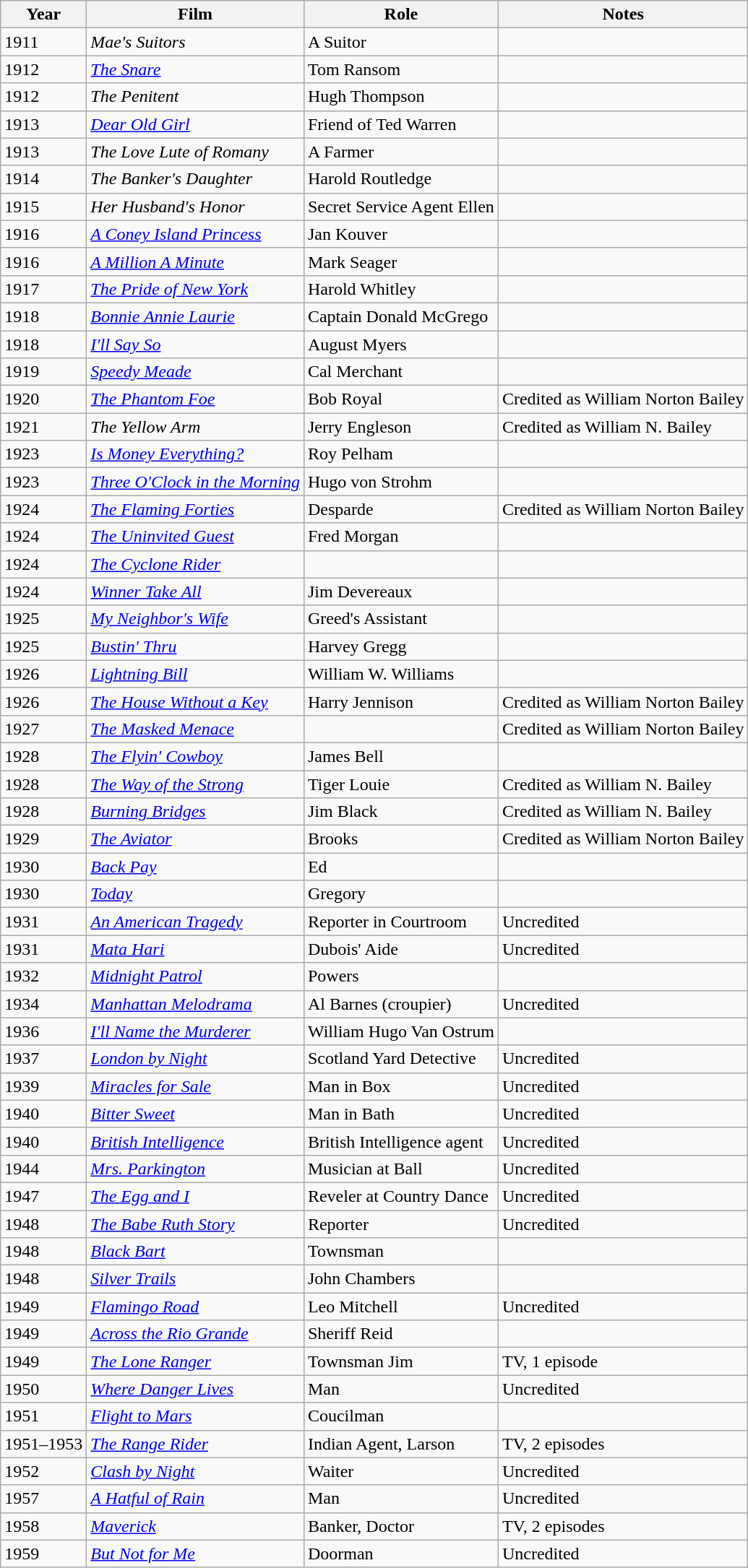<table class="wikitable">
<tr>
<th>Year</th>
<th>Film</th>
<th>Role</th>
<th>Notes</th>
</tr>
<tr>
<td>1911</td>
<td><em>Mae's Suitors</em></td>
<td>A Suitor</td>
<td></td>
</tr>
<tr>
<td>1912</td>
<td><em><a href='#'>The Snare</a></em></td>
<td>Tom Ransom</td>
<td></td>
</tr>
<tr>
<td>1912</td>
<td><em>The Penitent</em></td>
<td>Hugh Thompson</td>
<td></td>
</tr>
<tr>
<td>1913</td>
<td><em><a href='#'>Dear Old Girl</a></em></td>
<td>Friend of Ted Warren</td>
<td></td>
</tr>
<tr>
<td>1913</td>
<td><em>The Love Lute of Romany</em></td>
<td>A Farmer</td>
<td></td>
</tr>
<tr>
<td>1914</td>
<td><em>The Banker's Daughter</em></td>
<td>Harold Routledge</td>
<td></td>
</tr>
<tr>
<td>1915</td>
<td><em>Her Husband's Honor</em></td>
<td>Secret Service Agent Ellen</td>
<td></td>
</tr>
<tr>
<td>1916</td>
<td><em><a href='#'>A Coney Island Princess</a></em></td>
<td>Jan Kouver</td>
<td></td>
</tr>
<tr>
<td>1916</td>
<td><em><a href='#'>A Million A Minute</a></em></td>
<td>Mark Seager</td>
<td></td>
</tr>
<tr>
<td>1917</td>
<td><em><a href='#'>The Pride of New York</a></em></td>
<td>Harold Whitley</td>
<td></td>
</tr>
<tr>
<td>1918</td>
<td><em><a href='#'>Bonnie Annie Laurie</a></em></td>
<td>Captain Donald McGrego</td>
<td></td>
</tr>
<tr>
<td>1918</td>
<td><em><a href='#'>I'll Say So</a></em></td>
<td>August Myers</td>
<td></td>
</tr>
<tr>
<td>1919</td>
<td><em><a href='#'>Speedy Meade</a></em></td>
<td>Cal Merchant</td>
<td></td>
</tr>
<tr>
<td>1920</td>
<td><em><a href='#'>The Phantom Foe</a></em></td>
<td>Bob Royal</td>
<td>Credited as William Norton Bailey</td>
</tr>
<tr>
<td>1921</td>
<td><em>The Yellow Arm</em></td>
<td>Jerry Engleson</td>
<td>Credited as William N. Bailey</td>
</tr>
<tr>
<td>1923</td>
<td><em><a href='#'>Is Money Everything?</a></em></td>
<td>Roy Pelham</td>
<td></td>
</tr>
<tr>
<td>1923</td>
<td><em><a href='#'>Three O'Clock in the Morning</a></em></td>
<td>Hugo von Strohm</td>
<td></td>
</tr>
<tr>
<td>1924</td>
<td><em><a href='#'>The Flaming Forties</a></em></td>
<td>Desparde</td>
<td>Credited as William Norton Bailey</td>
</tr>
<tr>
<td>1924</td>
<td><em><a href='#'>The Uninvited Guest</a></em></td>
<td>Fred Morgan</td>
<td></td>
</tr>
<tr>
<td>1924</td>
<td><em><a href='#'>The Cyclone Rider</a></em></td>
<td></td>
<td></td>
</tr>
<tr>
<td>1924</td>
<td><em><a href='#'>Winner Take All</a></em></td>
<td>Jim Devereaux</td>
<td></td>
</tr>
<tr>
<td>1925</td>
<td><em><a href='#'>My Neighbor's Wife</a></em></td>
<td>Greed's Assistant</td>
<td></td>
</tr>
<tr>
<td>1925</td>
<td><em><a href='#'>Bustin' Thru</a></em></td>
<td>Harvey Gregg</td>
<td></td>
</tr>
<tr>
<td>1926</td>
<td><em><a href='#'>Lightning Bill</a></em></td>
<td>William W. Williams</td>
<td></td>
</tr>
<tr>
<td>1926</td>
<td><em><a href='#'>The House Without a Key</a></em></td>
<td>Harry Jennison</td>
<td>Credited as William Norton Bailey</td>
</tr>
<tr>
<td>1927</td>
<td><em><a href='#'>The Masked Menace</a></em></td>
<td></td>
<td>Credited as William Norton Bailey</td>
</tr>
<tr>
<td>1928</td>
<td><em><a href='#'>The Flyin' Cowboy</a></em></td>
<td>James Bell</td>
<td></td>
</tr>
<tr>
<td>1928</td>
<td><em><a href='#'>The Way of the Strong</a></em></td>
<td>Tiger Louie</td>
<td>Credited as William N. Bailey</td>
</tr>
<tr>
<td>1928</td>
<td><em><a href='#'>Burning Bridges</a></em></td>
<td>Jim Black</td>
<td>Credited as William N. Bailey</td>
</tr>
<tr>
<td>1929</td>
<td><em><a href='#'>The Aviator</a></em></td>
<td>Brooks</td>
<td>Credited as William Norton Bailey</td>
</tr>
<tr>
<td>1930</td>
<td><em><a href='#'>Back Pay</a></em></td>
<td>Ed</td>
<td></td>
</tr>
<tr>
<td>1930</td>
<td><em><a href='#'>Today</a></em></td>
<td>Gregory</td>
<td></td>
</tr>
<tr>
<td>1931</td>
<td><em><a href='#'>An American Tragedy</a></em></td>
<td>Reporter in Courtroom</td>
<td>Uncredited</td>
</tr>
<tr>
<td>1931</td>
<td><em><a href='#'>Mata Hari</a></em></td>
<td>Dubois' Aide</td>
<td>Uncredited</td>
</tr>
<tr>
<td>1932</td>
<td><em><a href='#'>Midnight Patrol</a></em></td>
<td>Powers</td>
<td></td>
</tr>
<tr>
<td>1934</td>
<td><em><a href='#'>Manhattan Melodrama</a></em></td>
<td>Al Barnes (croupier)</td>
<td>Uncredited</td>
</tr>
<tr>
<td>1936</td>
<td><em><a href='#'>I'll Name the Murderer</a></em></td>
<td>William Hugo Van Ostrum</td>
<td></td>
</tr>
<tr>
<td>1937</td>
<td><em><a href='#'>London by Night</a></em></td>
<td>Scotland Yard Detective</td>
<td>Uncredited</td>
</tr>
<tr>
<td>1939</td>
<td><em><a href='#'>Miracles for Sale</a></em></td>
<td>Man in Box</td>
<td>Uncredited</td>
</tr>
<tr>
<td>1940</td>
<td><em><a href='#'>Bitter Sweet</a></em></td>
<td>Man in Bath</td>
<td>Uncredited</td>
</tr>
<tr>
<td>1940</td>
<td><em><a href='#'>British Intelligence</a></em></td>
<td>British Intelligence agent</td>
<td>Uncredited</td>
</tr>
<tr>
<td>1944</td>
<td><em><a href='#'>Mrs. Parkington</a></em></td>
<td>Musician at Ball</td>
<td>Uncredited</td>
</tr>
<tr>
<td>1947</td>
<td><em><a href='#'>The Egg and I</a></em></td>
<td>Reveler at Country Dance</td>
<td>Uncredited</td>
</tr>
<tr>
<td>1948</td>
<td><em><a href='#'>The Babe Ruth Story</a></em></td>
<td>Reporter</td>
<td>Uncredited</td>
</tr>
<tr>
<td>1948</td>
<td><em><a href='#'>Black Bart</a></em></td>
<td>Townsman</td>
<td></td>
</tr>
<tr>
<td>1948</td>
<td><em><a href='#'>Silver Trails</a></em></td>
<td>John Chambers</td>
<td></td>
</tr>
<tr>
<td>1949</td>
<td><em><a href='#'>Flamingo Road</a></em></td>
<td>Leo Mitchell</td>
<td>Uncredited</td>
</tr>
<tr>
<td>1949</td>
<td><em><a href='#'>Across the Rio Grande</a></em></td>
<td>Sheriff Reid</td>
<td></td>
</tr>
<tr>
<td>1949</td>
<td><em><a href='#'>The Lone Ranger</a></em></td>
<td>Townsman Jim</td>
<td>TV, 1 episode</td>
</tr>
<tr>
<td>1950</td>
<td><em><a href='#'>Where Danger Lives</a></em></td>
<td>Man</td>
<td>Uncredited</td>
</tr>
<tr>
<td>1951</td>
<td><em><a href='#'>Flight to Mars</a></em></td>
<td>Coucilman</td>
<td></td>
</tr>
<tr>
<td>1951–1953</td>
<td><em><a href='#'>The Range Rider</a></em></td>
<td>Indian Agent, Larson</td>
<td>TV, 2 episodes</td>
</tr>
<tr>
<td>1952</td>
<td><em><a href='#'>Clash by Night</a></em></td>
<td>Waiter</td>
<td>Uncredited</td>
</tr>
<tr>
<td>1957</td>
<td><em><a href='#'>A Hatful of Rain</a></em></td>
<td>Man</td>
<td>Uncredited</td>
</tr>
<tr>
<td>1958</td>
<td><em><a href='#'>Maverick</a></em></td>
<td>Banker, Doctor</td>
<td>TV, 2 episodes</td>
</tr>
<tr>
<td>1959</td>
<td><em><a href='#'>But Not for Me</a></em></td>
<td>Doorman</td>
<td>Uncredited</td>
</tr>
</table>
